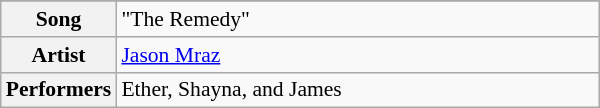<table class="wikitable" style="font-size: 90%" width=400px>
<tr>
</tr>
<tr>
<th width=10%>Song</th>
<td>"The Remedy"</td>
</tr>
<tr>
<th width=10%>Artist</th>
<td><a href='#'>Jason Mraz</a></td>
</tr>
<tr>
<th width=10%>Performers</th>
<td>Ether, Shayna, and James</td>
</tr>
</table>
